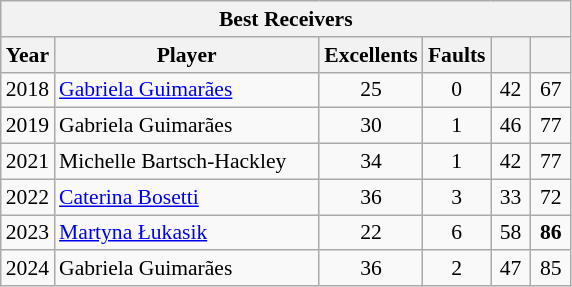<table class="wikitable sortable" style=font-size:90%>
<tr>
<th colspan=7>Best Receivers</th>
</tr>
<tr>
<th width=20>Year</th>
<th width=170>Player</th>
<th width=20>Excellents</th>
<th width=20>Faults</th>
<th width=20></th>
<th width=20></th>
</tr>
<tr>
<td>2018</td>
<td> <a href='#'>Gabriela Guimarães</a></td>
<td align=center>25</td>
<td align=center>0</td>
<td align=center>42</td>
<td align=center>67</td>
</tr>
<tr>
<td>2019</td>
<td> Gabriela Guimarães</td>
<td align=center>30</td>
<td align=center>1</td>
<td align=center>46</td>
<td align=center>77</td>
</tr>
<tr>
<td>2021</td>
<td> Michelle Bartsch-Hackley</td>
<td align=center>34</td>
<td align=center>1</td>
<td align=center>42</td>
<td align=center>77</td>
</tr>
<tr>
<td>2022</td>
<td> <a href='#'>Caterina Bosetti</a></td>
<td align=center>36</td>
<td align=center>3</td>
<td align=center>33</td>
<td align=center>72</td>
</tr>
<tr>
<td>2023</td>
<td> <a href='#'>Martyna Łukasik</a></td>
<td align=center>22</td>
<td align=center>6</td>
<td align=center>58</td>
<td align=center><strong>86</strong></td>
</tr>
<tr>
<td>2024</td>
<td> Gabriela Guimarães</td>
<td align=center>36</td>
<td align=center>2</td>
<td align=center>47</td>
<td align=center>85</td>
</tr>
</table>
